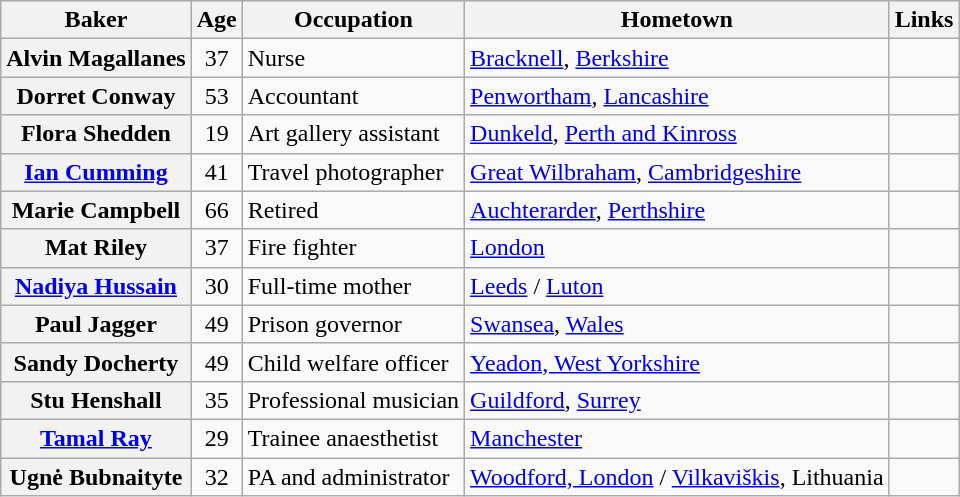<table class="wikitable sortable">
<tr>
<th scope="col">Baker</th>
<th scope="col">Age</th>
<th scope="col" class="unsortable">Occupation</th>
<th scope="col" class="unsortable">Hometown</th>
<th scope="col" class="unsortable">Links</th>
</tr>
<tr>
<th scope="row">Alvin Magallanes</th>
<td align="center">37</td>
<td>Nurse</td>
<td><a href='#'>Bracknell</a>, <a href='#'>Berkshire</a></td>
<td></td>
</tr>
<tr>
<th scope="row">Dorret Conway</th>
<td align="center">53</td>
<td>Accountant</td>
<td><a href='#'>Penwortham</a>, <a href='#'>Lancashire</a></td>
<td></td>
</tr>
<tr>
<th scope="row">Flora Shedden</th>
<td align="center">19</td>
<td>Art gallery assistant</td>
<td><a href='#'>Dunkeld</a>, <a href='#'>Perth and Kinross</a></td>
<td></td>
</tr>
<tr>
<th scope="row"><a href='#'>Ian Cumming</a></th>
<td align="center">41</td>
<td>Travel photographer</td>
<td><a href='#'>Great Wilbraham</a>, <a href='#'>Cambridgeshire</a></td>
<td></td>
</tr>
<tr>
<th scope="row">Marie Campbell</th>
<td align="center">66</td>
<td>Retired</td>
<td><a href='#'>Auchterarder</a>, <a href='#'>Perthshire</a></td>
<td></td>
</tr>
<tr>
<th scope="row">Mat Riley</th>
<td align="center">37</td>
<td>Fire fighter</td>
<td><a href='#'>London</a></td>
<td></td>
</tr>
<tr>
<th scope="row"><a href='#'>Nadiya Hussain</a></th>
<td align="center">30</td>
<td>Full-time mother</td>
<td><a href='#'>Leeds</a> / <a href='#'>Luton</a></td>
<td></td>
</tr>
<tr>
<th scope="row">Paul Jagger</th>
<td align="center">49</td>
<td>Prison governor</td>
<td><a href='#'>Swansea</a>, <a href='#'>Wales</a></td>
<td></td>
</tr>
<tr>
<th scope="row">Sandy Docherty</th>
<td align="center">49</td>
<td>Child welfare officer</td>
<td><a href='#'>Yeadon, West Yorkshire</a></td>
<td></td>
</tr>
<tr>
<th scope="row">Stu Henshall</th>
<td align="center">35</td>
<td>Professional musician</td>
<td><a href='#'>Guildford</a>, <a href='#'>Surrey</a></td>
<td></td>
</tr>
<tr>
<th scope="row"><a href='#'>Tamal Ray</a></th>
<td align="center">29</td>
<td>Trainee anaesthetist</td>
<td><a href='#'>Manchester</a></td>
<td></td>
</tr>
<tr>
<th scope="row">Ugnė Bubnaityte</th>
<td align="center">32</td>
<td>PA and administrator</td>
<td><a href='#'>Woodford, London</a> / <a href='#'>Vilkaviškis</a>, Lithuania</td>
<td></td>
</tr>
</table>
